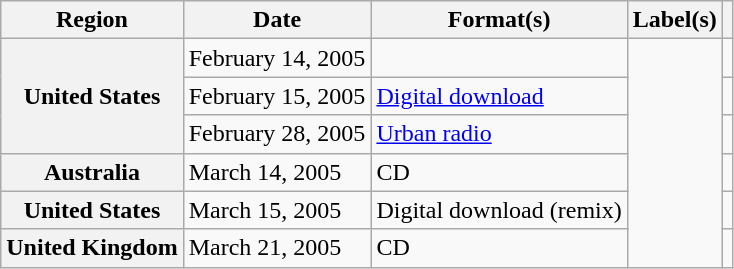<table class="wikitable plainrowheaders">
<tr>
<th scope="col">Region</th>
<th scope="col">Date</th>
<th scope="col">Format(s)</th>
<th scope="col">Label(s)</th>
<th scope="col"></th>
</tr>
<tr>
<th scope="row" rowspan="3">United States</th>
<td>February 14, 2005</td>
<td></td>
<td rowspan="6"></td>
<td></td>
</tr>
<tr>
<td>February 15, 2005</td>
<td><a href='#'>Digital download</a></td>
<td></td>
</tr>
<tr>
<td>February 28, 2005</td>
<td><a href='#'>Urban radio</a></td>
<td></td>
</tr>
<tr>
<th scope="row">Australia</th>
<td>March 14, 2005</td>
<td>CD</td>
<td></td>
</tr>
<tr>
<th scope="row">United States</th>
<td>March 15, 2005</td>
<td>Digital download (remix)</td>
<td></td>
</tr>
<tr>
<th scope="row">United Kingdom</th>
<td>March 21, 2005</td>
<td>CD</td>
<td></td>
</tr>
</table>
